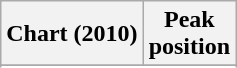<table class="wikitable sortable plainrowheaders" style="text-align:center">
<tr>
<th scope="col">Chart (2010)</th>
<th scope="col">Peak<br>position</th>
</tr>
<tr>
</tr>
<tr>
</tr>
</table>
